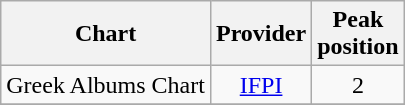<table class="wikitable sortable">
<tr>
<th>Chart</th>
<th>Provider</th>
<th>Peak<br>position</th>
</tr>
<tr>
<td>Greek Albums Chart</td>
<td align="center"><a href='#'>IFPI</a></td>
<td align="center">2</td>
</tr>
<tr>
</tr>
</table>
